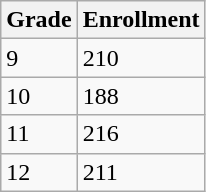<table class="wikitable sortable">
<tr>
<th>Grade</th>
<th>Enrollment</th>
</tr>
<tr>
<td>9</td>
<td>210</td>
</tr>
<tr>
<td>10</td>
<td>188</td>
</tr>
<tr>
<td>11</td>
<td>216</td>
</tr>
<tr>
<td>12</td>
<td>211</td>
</tr>
</table>
